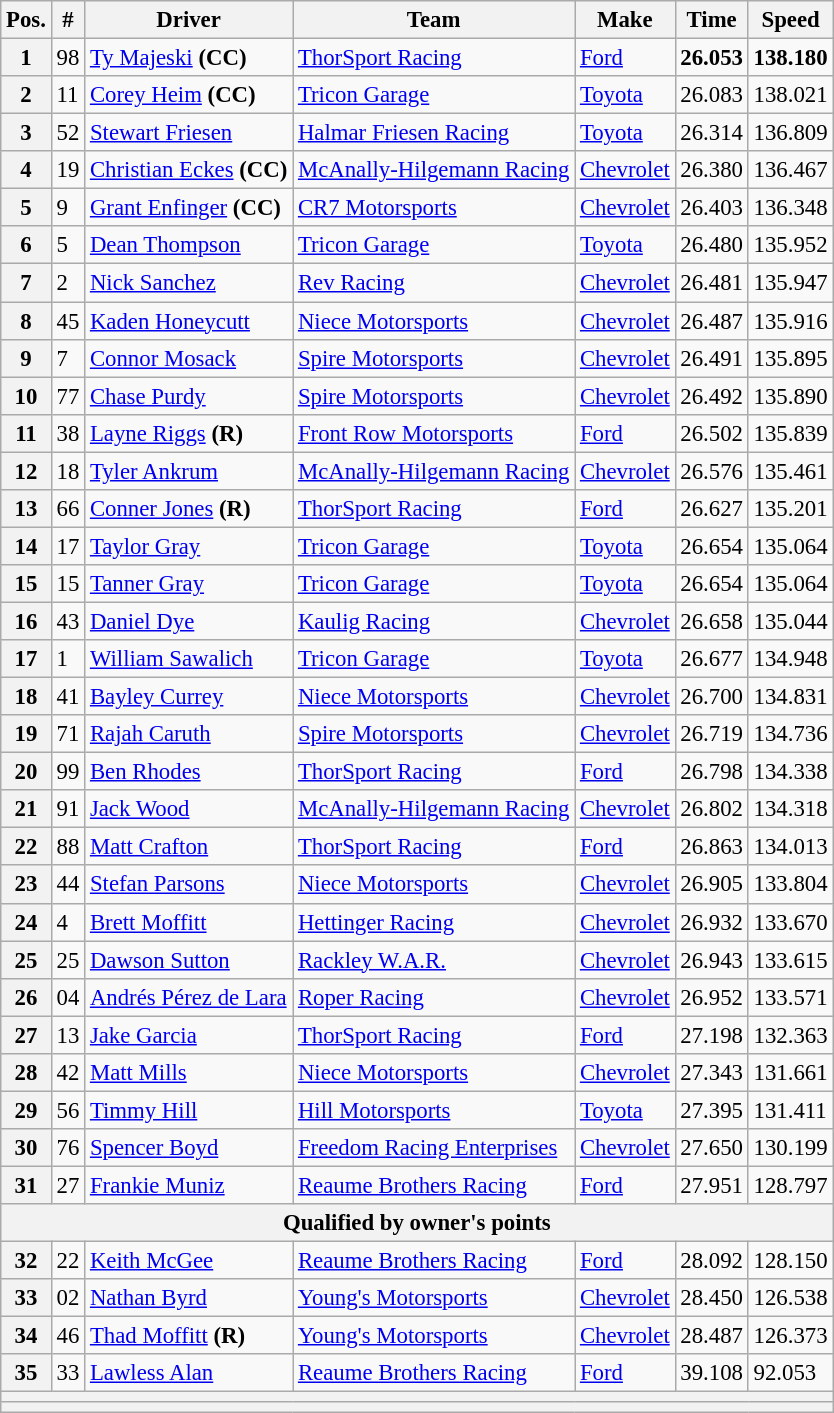<table class="wikitable" style="font-size:95%">
<tr>
<th>Pos.</th>
<th>#</th>
<th>Driver</th>
<th>Team</th>
<th>Make</th>
<th>Time</th>
<th>Speed</th>
</tr>
<tr>
<th>1</th>
<td>98</td>
<td><a href='#'>Ty Majeski</a> <strong>(CC)</strong></td>
<td><a href='#'>ThorSport Racing</a></td>
<td><a href='#'>Ford</a></td>
<td><strong>26.053</strong></td>
<td><strong>138.180</strong></td>
</tr>
<tr>
<th>2</th>
<td>11</td>
<td><a href='#'>Corey Heim</a> <strong>(CC)</strong></td>
<td><a href='#'>Tricon Garage</a></td>
<td><a href='#'>Toyota</a></td>
<td>26.083</td>
<td>138.021</td>
</tr>
<tr>
<th>3</th>
<td>52</td>
<td><a href='#'>Stewart Friesen</a></td>
<td><a href='#'>Halmar Friesen Racing</a></td>
<td><a href='#'>Toyota</a></td>
<td>26.314</td>
<td>136.809</td>
</tr>
<tr>
<th>4</th>
<td>19</td>
<td><a href='#'>Christian Eckes</a> <strong>(CC)</strong></td>
<td><a href='#'>McAnally-Hilgemann Racing</a></td>
<td><a href='#'>Chevrolet</a></td>
<td>26.380</td>
<td>136.467</td>
</tr>
<tr>
<th>5</th>
<td>9</td>
<td><a href='#'>Grant Enfinger</a> <strong>(CC)</strong></td>
<td><a href='#'>CR7 Motorsports</a></td>
<td><a href='#'>Chevrolet</a></td>
<td>26.403</td>
<td>136.348</td>
</tr>
<tr>
<th>6</th>
<td>5</td>
<td><a href='#'>Dean Thompson</a></td>
<td><a href='#'>Tricon Garage</a></td>
<td><a href='#'>Toyota</a></td>
<td>26.480</td>
<td>135.952</td>
</tr>
<tr>
<th>7</th>
<td>2</td>
<td><a href='#'>Nick Sanchez</a></td>
<td><a href='#'>Rev Racing</a></td>
<td><a href='#'>Chevrolet</a></td>
<td>26.481</td>
<td>135.947</td>
</tr>
<tr>
<th>8</th>
<td>45</td>
<td><a href='#'>Kaden Honeycutt</a></td>
<td><a href='#'>Niece Motorsports</a></td>
<td><a href='#'>Chevrolet</a></td>
<td>26.487</td>
<td>135.916</td>
</tr>
<tr>
<th>9</th>
<td>7</td>
<td><a href='#'>Connor Mosack</a></td>
<td><a href='#'>Spire Motorsports</a></td>
<td><a href='#'>Chevrolet</a></td>
<td>26.491</td>
<td>135.895</td>
</tr>
<tr>
<th>10</th>
<td>77</td>
<td><a href='#'>Chase Purdy</a></td>
<td><a href='#'>Spire Motorsports</a></td>
<td><a href='#'>Chevrolet</a></td>
<td>26.492</td>
<td>135.890</td>
</tr>
<tr>
<th>11</th>
<td>38</td>
<td><a href='#'>Layne Riggs</a> <strong>(R)</strong></td>
<td><a href='#'>Front Row Motorsports</a></td>
<td><a href='#'>Ford</a></td>
<td>26.502</td>
<td>135.839</td>
</tr>
<tr>
<th>12</th>
<td>18</td>
<td><a href='#'>Tyler Ankrum</a></td>
<td><a href='#'>McAnally-Hilgemann Racing</a></td>
<td><a href='#'>Chevrolet</a></td>
<td>26.576</td>
<td>135.461</td>
</tr>
<tr>
<th>13</th>
<td>66</td>
<td><a href='#'>Conner Jones</a> <strong>(R)</strong></td>
<td><a href='#'>ThorSport Racing</a></td>
<td><a href='#'>Ford</a></td>
<td>26.627</td>
<td>135.201</td>
</tr>
<tr>
<th>14</th>
<td>17</td>
<td><a href='#'>Taylor Gray</a></td>
<td><a href='#'>Tricon Garage</a></td>
<td><a href='#'>Toyota</a></td>
<td>26.654</td>
<td>135.064</td>
</tr>
<tr>
<th>15</th>
<td>15</td>
<td><a href='#'>Tanner Gray</a></td>
<td><a href='#'>Tricon Garage</a></td>
<td><a href='#'>Toyota</a></td>
<td>26.654</td>
<td>135.064</td>
</tr>
<tr>
<th>16</th>
<td>43</td>
<td><a href='#'>Daniel Dye</a></td>
<td><a href='#'>Kaulig Racing</a></td>
<td><a href='#'>Chevrolet</a></td>
<td>26.658</td>
<td>135.044</td>
</tr>
<tr>
<th>17</th>
<td>1</td>
<td><a href='#'>William Sawalich</a></td>
<td><a href='#'>Tricon Garage</a></td>
<td><a href='#'>Toyota</a></td>
<td>26.677</td>
<td>134.948</td>
</tr>
<tr>
<th>18</th>
<td>41</td>
<td><a href='#'>Bayley Currey</a></td>
<td><a href='#'>Niece Motorsports</a></td>
<td><a href='#'>Chevrolet</a></td>
<td>26.700</td>
<td>134.831</td>
</tr>
<tr>
<th>19</th>
<td>71</td>
<td><a href='#'>Rajah Caruth</a></td>
<td><a href='#'>Spire Motorsports</a></td>
<td><a href='#'>Chevrolet</a></td>
<td>26.719</td>
<td>134.736</td>
</tr>
<tr>
<th>20</th>
<td>99</td>
<td><a href='#'>Ben Rhodes</a></td>
<td><a href='#'>ThorSport Racing</a></td>
<td><a href='#'>Ford</a></td>
<td>26.798</td>
<td>134.338</td>
</tr>
<tr>
<th>21</th>
<td>91</td>
<td><a href='#'>Jack Wood</a></td>
<td><a href='#'>McAnally-Hilgemann Racing</a></td>
<td><a href='#'>Chevrolet</a></td>
<td>26.802</td>
<td>134.318</td>
</tr>
<tr>
<th>22</th>
<td>88</td>
<td><a href='#'>Matt Crafton</a></td>
<td><a href='#'>ThorSport Racing</a></td>
<td><a href='#'>Ford</a></td>
<td>26.863</td>
<td>134.013</td>
</tr>
<tr>
<th>23</th>
<td>44</td>
<td><a href='#'>Stefan Parsons</a></td>
<td><a href='#'>Niece Motorsports</a></td>
<td><a href='#'>Chevrolet</a></td>
<td>26.905</td>
<td>133.804</td>
</tr>
<tr>
<th>24</th>
<td>4</td>
<td><a href='#'>Brett Moffitt</a></td>
<td><a href='#'>Hettinger Racing</a></td>
<td><a href='#'>Chevrolet</a></td>
<td>26.932</td>
<td>133.670</td>
</tr>
<tr>
<th>25</th>
<td>25</td>
<td><a href='#'>Dawson Sutton</a></td>
<td><a href='#'>Rackley W.A.R.</a></td>
<td><a href='#'>Chevrolet</a></td>
<td>26.943</td>
<td>133.615</td>
</tr>
<tr>
<th>26</th>
<td>04</td>
<td><a href='#'>Andrés Pérez de Lara</a></td>
<td><a href='#'>Roper Racing</a></td>
<td><a href='#'>Chevrolet</a></td>
<td>26.952</td>
<td>133.571</td>
</tr>
<tr>
<th>27</th>
<td>13</td>
<td><a href='#'>Jake Garcia</a></td>
<td><a href='#'>ThorSport Racing</a></td>
<td><a href='#'>Ford</a></td>
<td>27.198</td>
<td>132.363</td>
</tr>
<tr>
<th>28</th>
<td>42</td>
<td><a href='#'>Matt Mills</a></td>
<td><a href='#'>Niece Motorsports</a></td>
<td><a href='#'>Chevrolet</a></td>
<td>27.343</td>
<td>131.661</td>
</tr>
<tr>
<th>29</th>
<td>56</td>
<td><a href='#'>Timmy Hill</a></td>
<td><a href='#'>Hill Motorsports</a></td>
<td><a href='#'>Toyota</a></td>
<td>27.395</td>
<td>131.411</td>
</tr>
<tr>
<th>30</th>
<td>76</td>
<td><a href='#'>Spencer Boyd</a></td>
<td><a href='#'>Freedom Racing Enterprises</a></td>
<td><a href='#'>Chevrolet</a></td>
<td>27.650</td>
<td>130.199</td>
</tr>
<tr>
<th>31</th>
<td>27</td>
<td><a href='#'>Frankie Muniz</a></td>
<td><a href='#'>Reaume Brothers Racing</a></td>
<td><a href='#'>Ford</a></td>
<td>27.951</td>
<td>128.797</td>
</tr>
<tr>
<th colspan="7">Qualified by owner's points</th>
</tr>
<tr>
<th>32</th>
<td>22</td>
<td><a href='#'>Keith McGee</a></td>
<td><a href='#'>Reaume Brothers Racing</a></td>
<td><a href='#'>Ford</a></td>
<td>28.092</td>
<td>128.150</td>
</tr>
<tr>
<th>33</th>
<td>02</td>
<td><a href='#'>Nathan Byrd</a></td>
<td><a href='#'>Young's Motorsports</a></td>
<td><a href='#'>Chevrolet</a></td>
<td>28.450</td>
<td>126.538</td>
</tr>
<tr>
<th>34</th>
<td>46</td>
<td><a href='#'>Thad Moffitt</a> <strong>(R)</strong></td>
<td><a href='#'>Young's Motorsports</a></td>
<td><a href='#'>Chevrolet</a></td>
<td>28.487</td>
<td>126.373</td>
</tr>
<tr>
<th>35</th>
<td>33</td>
<td><a href='#'>Lawless Alan</a></td>
<td><a href='#'>Reaume Brothers Racing</a></td>
<td><a href='#'>Ford</a></td>
<td>39.108</td>
<td>92.053</td>
</tr>
<tr>
<th colspan="7"></th>
</tr>
<tr>
<th colspan="7"></th>
</tr>
</table>
